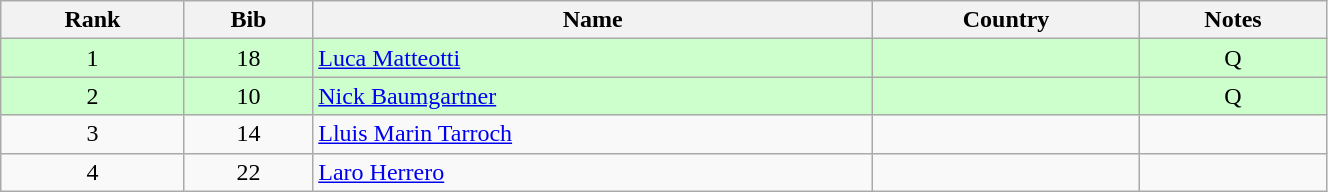<table class="wikitable" style="text-align:center;" width=70%>
<tr>
<th>Rank</th>
<th>Bib</th>
<th>Name</th>
<th>Country</th>
<th>Notes</th>
</tr>
<tr bgcolor="#ccffcc">
<td>1</td>
<td>18</td>
<td align=left><a href='#'>Luca Matteotti</a></td>
<td align=left></td>
<td>Q</td>
</tr>
<tr bgcolor="#ccffcc">
<td>2</td>
<td>10</td>
<td align=left><a href='#'>Nick Baumgartner</a></td>
<td align=left></td>
<td>Q</td>
</tr>
<tr>
<td>3</td>
<td>14</td>
<td align=left><a href='#'>Lluis Marin Tarroch</a></td>
<td align=left></td>
<td></td>
</tr>
<tr>
<td>4</td>
<td>22</td>
<td align=left><a href='#'>Laro Herrero</a></td>
<td align=left></td>
<td></td>
</tr>
</table>
